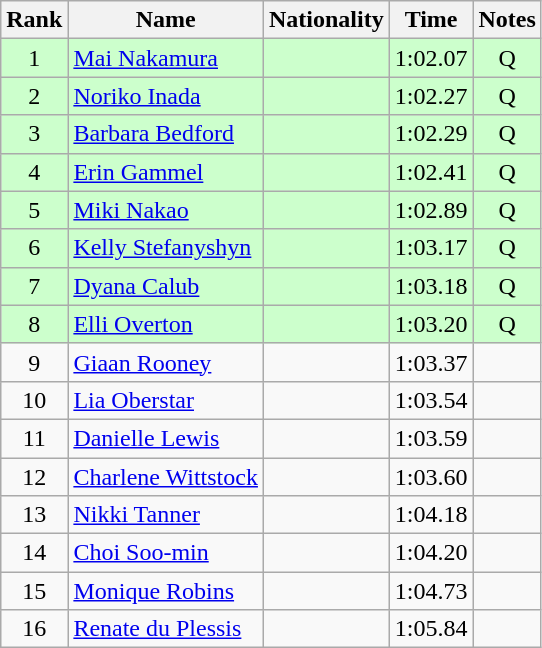<table class="wikitable sortable" style="text-align:center">
<tr>
<th>Rank</th>
<th>Name</th>
<th>Nationality</th>
<th>Time</th>
<th>Notes</th>
</tr>
<tr bgcolor=ccffcc>
<td>1</td>
<td align=left><a href='#'>Mai Nakamura</a></td>
<td align=left></td>
<td>1:02.07</td>
<td>Q</td>
</tr>
<tr bgcolor=ccffcc>
<td>2</td>
<td align=left><a href='#'>Noriko Inada</a></td>
<td align=left></td>
<td>1:02.27</td>
<td>Q</td>
</tr>
<tr bgcolor=ccffcc>
<td>3</td>
<td align=left><a href='#'>Barbara Bedford</a></td>
<td align=left></td>
<td>1:02.29</td>
<td>Q</td>
</tr>
<tr bgcolor=ccffcc>
<td>4</td>
<td align=left><a href='#'>Erin Gammel</a></td>
<td align=left></td>
<td>1:02.41</td>
<td>Q</td>
</tr>
<tr bgcolor=ccffcc>
<td>5</td>
<td align=left><a href='#'>Miki Nakao</a></td>
<td align=left></td>
<td>1:02.89</td>
<td>Q</td>
</tr>
<tr bgcolor=ccffcc>
<td>6</td>
<td align=left><a href='#'>Kelly Stefanyshyn</a></td>
<td align=left></td>
<td>1:03.17</td>
<td>Q</td>
</tr>
<tr bgcolor=ccffcc>
<td>7</td>
<td align=left><a href='#'>Dyana Calub</a></td>
<td align=left></td>
<td>1:03.18</td>
<td>Q</td>
</tr>
<tr bgcolor=ccffcc>
<td>8</td>
<td align=left><a href='#'>Elli Overton</a></td>
<td align=left></td>
<td>1:03.20</td>
<td>Q</td>
</tr>
<tr>
<td>9</td>
<td align=left><a href='#'>Giaan Rooney</a></td>
<td align=left></td>
<td>1:03.37</td>
<td></td>
</tr>
<tr>
<td>10</td>
<td align=left><a href='#'>Lia Oberstar</a></td>
<td align=left></td>
<td>1:03.54</td>
<td></td>
</tr>
<tr>
<td>11</td>
<td align=left><a href='#'>Danielle Lewis</a></td>
<td align=left></td>
<td>1:03.59</td>
<td></td>
</tr>
<tr>
<td>12</td>
<td align=left><a href='#'>Charlene Wittstock</a></td>
<td align=left></td>
<td>1:03.60</td>
<td></td>
</tr>
<tr>
<td>13</td>
<td align=left><a href='#'>Nikki Tanner</a></td>
<td align=left></td>
<td>1:04.18</td>
<td></td>
</tr>
<tr>
<td>14</td>
<td align=left><a href='#'>Choi Soo-min</a></td>
<td align=left></td>
<td>1:04.20</td>
<td></td>
</tr>
<tr>
<td>15</td>
<td align=left><a href='#'>Monique Robins</a></td>
<td align=left></td>
<td>1:04.73</td>
<td></td>
</tr>
<tr>
<td>16</td>
<td align=left><a href='#'>Renate du Plessis</a></td>
<td align=left></td>
<td>1:05.84</td>
<td></td>
</tr>
</table>
